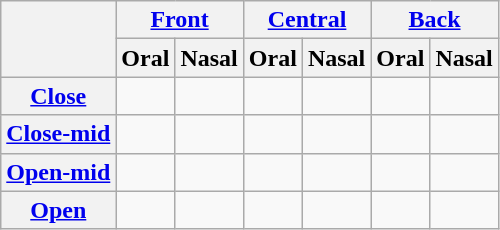<table class="wikitable" style=text-align:center>
<tr>
<th rowspan="2"></th>
<th colspan=2><a href='#'>Front</a></th>
<th colspan=2><a href='#'>Central</a></th>
<th colspan=2><a href='#'>Back</a></th>
</tr>
<tr>
<th>Oral</th>
<th>Nasal</th>
<th>Oral</th>
<th>Nasal</th>
<th>Oral</th>
<th>Nasal</th>
</tr>
<tr>
<th><a href='#'>Close</a></th>
<td></td>
<td></td>
<td></td>
<td></td>
<td></td>
<td></td>
</tr>
<tr>
<th><a href='#'>Close-mid</a></th>
<td></td>
<td></td>
<td></td>
<td></td>
<td></td>
<td></td>
</tr>
<tr>
<th><a href='#'>Open-mid</a></th>
<td></td>
<td></td>
<td></td>
<td></td>
<td></td>
<td></td>
</tr>
<tr>
<th><a href='#'>Open</a></th>
<td></td>
<td></td>
<td></td>
<td></td>
<td></td>
<td></td>
</tr>
</table>
